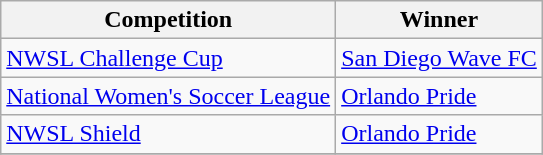<table class="wikitable">
<tr>
<th>Competition</th>
<th>Winner</th>
</tr>
<tr>
<td><a href='#'>NWSL Challenge Cup</a></td>
<td><a href='#'>San Diego Wave FC</a></td>
</tr>
<tr>
<td><a href='#'>National Women's Soccer League</a></td>
<td><a href='#'>Orlando Pride</a></td>
</tr>
<tr>
<td><a href='#'>NWSL Shield</a></td>
<td><a href='#'>Orlando Pride</a></td>
</tr>
<tr>
</tr>
</table>
